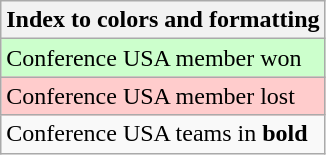<table class="wikitable">
<tr>
<th>Index to colors and formatting</th>
</tr>
<tr bgcolor=#ccffcc>
<td>Conference USA member won</td>
</tr>
<tr bgcolor=#ffcccc>
<td>Conference USA member lost</td>
</tr>
<tr>
<td>Conference USA teams in <strong>bold</strong></td>
</tr>
</table>
